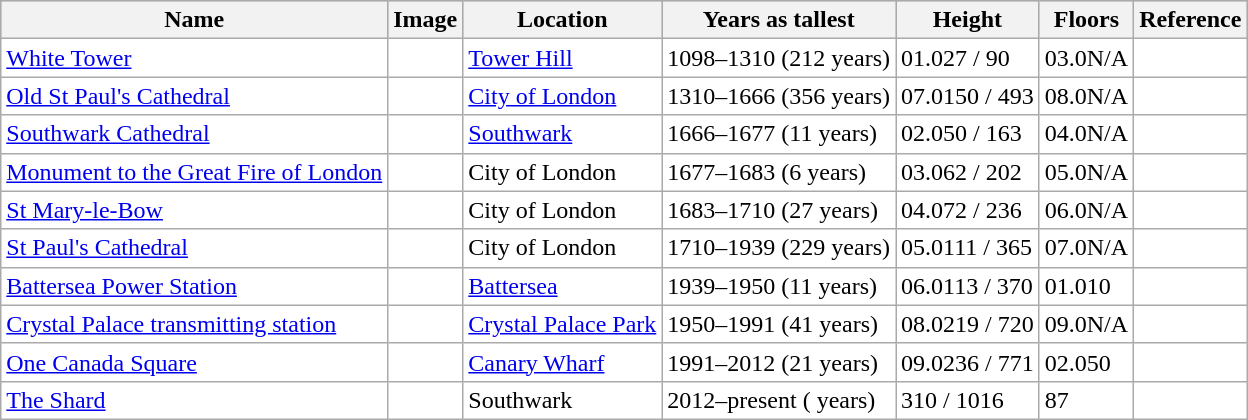<table class="wikitable sortable" style="border:#999; background:#fff;">
<tr style="background:#bdbbd7;">
<th>Name</th>
<th>Image</th>
<th>Location</th>
<th>Years as tallest</th>
<th>Height<br></th>
<th style="width:50px;">Floors</th>
<th class="unsortable">Reference</th>
</tr>
<tr>
<td><a href='#'>White Tower</a></td>
<td></td>
<td><a href='#'>Tower Hill</a></td>
<td>1098–1310 (212 years)</td>
<td><span>01.0</span>27 / 90</td>
<td><span>03.0</span>N/A</td>
<td></td>
</tr>
<tr>
<td><a href='#'>Old St Paul's Cathedral</a></td>
<td></td>
<td><a href='#'>City of London</a></td>
<td>1310–1666 (356 years)</td>
<td><span>07.0</span>150 / 493</td>
<td><span>08.0</span>N/A</td>
<td></td>
</tr>
<tr>
<td><a href='#'>Southwark Cathedral</a></td>
<td></td>
<td><a href='#'>Southwark</a></td>
<td>1666–1677 (11 years)</td>
<td><span>02.0</span>50 / 163</td>
<td><span>04.0</span>N/A</td>
<td></td>
</tr>
<tr>
<td><a href='#'>Monument to the Great Fire of London</a></td>
<td></td>
<td>City of London</td>
<td>1677–1683 (6 years)</td>
<td><span>03.0</span>62 / 202</td>
<td><span>05.0</span>N/A</td>
<td></td>
</tr>
<tr>
<td><a href='#'>St Mary-le-Bow</a></td>
<td></td>
<td>City of London</td>
<td>1683–1710 (27 years)</td>
<td><span>04.0</span>72 / 236</td>
<td><span>06.0</span>N/A</td>
<td></td>
</tr>
<tr>
<td><a href='#'>St Paul's Cathedral</a></td>
<td></td>
<td>City of London</td>
<td>1710–1939 (229 years)</td>
<td><span>05.0</span>111 / 365</td>
<td><span>07.0</span>N/A</td>
<td></td>
</tr>
<tr>
<td><a href='#'>Battersea Power Station</a></td>
<td></td>
<td><a href='#'>Battersea</a></td>
<td>1939–1950 (11 years)</td>
<td><span>06.0</span>113 / 370</td>
<td><span>01.0</span>10</td>
<td></td>
</tr>
<tr>
<td><a href='#'>Crystal Palace transmitting station</a></td>
<td></td>
<td><a href='#'>Crystal Palace Park</a></td>
<td>1950–1991 (41 years)</td>
<td><span>08.0</span>219 / 720</td>
<td><span>09.0</span>N/A</td>
<td></td>
</tr>
<tr>
<td><a href='#'>One Canada Square</a></td>
<td></td>
<td><a href='#'>Canary Wharf</a></td>
<td>1991–2012 (21 years)</td>
<td><span>09.0</span>236 / 771</td>
<td><span>02.0</span>50</td>
<td></td>
</tr>
<tr>
<td><a href='#'>The Shard</a></td>
<td></td>
<td>Southwark</td>
<td>2012–present ( years)</td>
<td>310 / 1016</td>
<td>87</td>
<td></td>
</tr>
</table>
